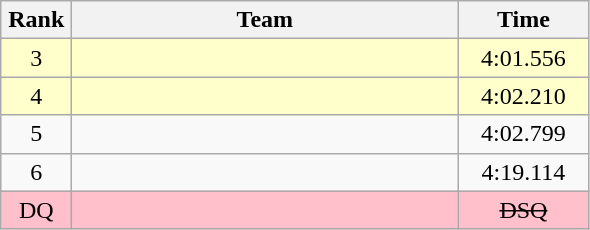<table class=wikitable style="text-align:center">
<tr>
<th width=40>Rank</th>
<th width=250>Team</th>
<th width=80>Time</th>
</tr>
<tr bgcolor="ffffcc">
<td>3</td>
<td align=left></td>
<td>4:01.556</td>
</tr>
<tr bgcolor="ffffcc">
<td>4</td>
<td align=left></td>
<td>4:02.210</td>
</tr>
<tr>
<td>5</td>
<td align=left></td>
<td>4:02.799</td>
</tr>
<tr>
<td>6</td>
<td align=left></td>
<td>4:19.114</td>
</tr>
<tr bgcolor=pink>
<td>DQ</td>
<td align=left></td>
<td><s>DSQ</s></td>
</tr>
</table>
